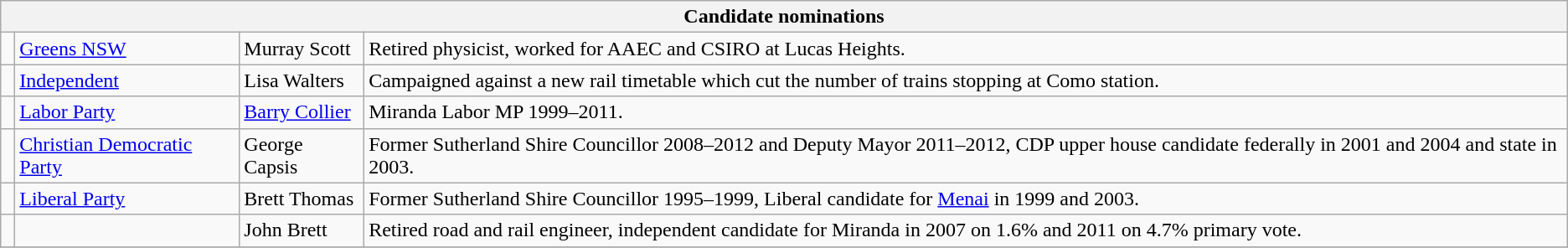<table class="wikitable">
<tr>
<th colspan=4>Candidate nominations</th>
</tr>
<tr>
<td> </td>
<td><a href='#'>Greens NSW</a></td>
<td>Murray Scott</td>
<td>Retired physicist, worked for AAEC and CSIRO at Lucas Heights.</td>
</tr>
<tr>
<td> </td>
<td><a href='#'>Independent</a></td>
<td>Lisa Walters</td>
<td>Campaigned against a new rail timetable which cut the number of trains stopping at Como station.</td>
</tr>
<tr>
<td> </td>
<td><a href='#'>Labor Party</a></td>
<td><a href='#'>Barry Collier</a></td>
<td>Miranda Labor MP 1999–2011.</td>
</tr>
<tr>
<td> </td>
<td><a href='#'>Christian Democratic Party</a></td>
<td>George Capsis</td>
<td>Former Sutherland Shire Councillor 2008–2012 and Deputy Mayor 2011–2012, CDP upper house candidate federally in 2001 and 2004 and state in 2003.</td>
</tr>
<tr>
<td> </td>
<td><a href='#'>Liberal Party</a></td>
<td>Brett Thomas</td>
<td>Former Sutherland Shire Councillor 1995–1999, Liberal candidate for <a href='#'>Menai</a> in 1999 and 2003.</td>
</tr>
<tr>
<td> </td>
<td></td>
<td>John Brett</td>
<td>Retired road and rail engineer, independent candidate for Miranda in 2007 on 1.6% and 2011 on 4.7% primary vote.</td>
</tr>
<tr>
</tr>
</table>
